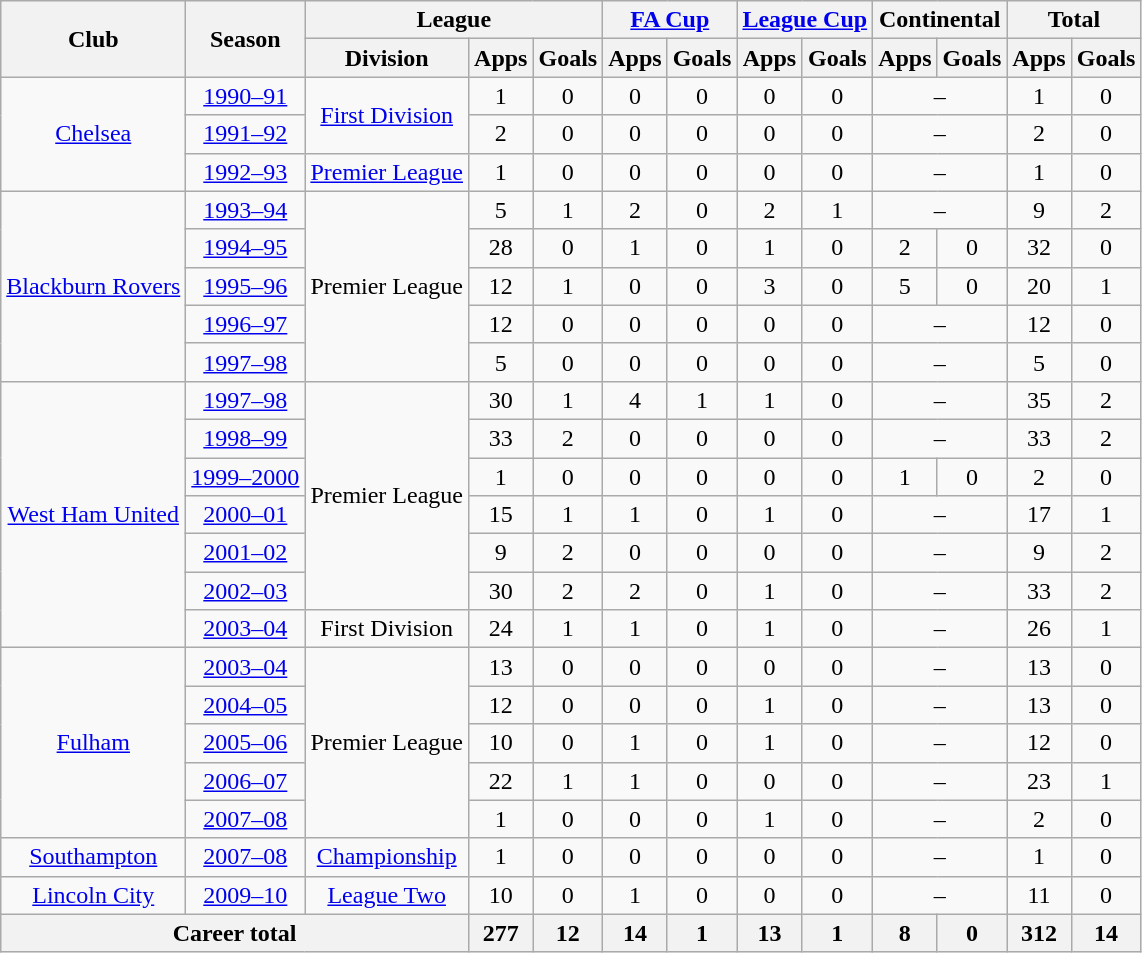<table class="wikitable" style="text-align:center">
<tr>
<th rowspan="2">Club</th>
<th rowspan="2">Season</th>
<th colspan="3">League</th>
<th colspan="2"><a href='#'>FA Cup</a></th>
<th colspan="2"><a href='#'>League Cup</a></th>
<th colspan="2">Continental</th>
<th colspan="2">Total</th>
</tr>
<tr>
<th>Division</th>
<th>Apps</th>
<th>Goals</th>
<th>Apps</th>
<th>Goals</th>
<th>Apps</th>
<th>Goals</th>
<th>Apps</th>
<th>Goals</th>
<th>Apps</th>
<th>Goals</th>
</tr>
<tr>
<td rowspan="3"><a href='#'>Chelsea</a></td>
<td><a href='#'>1990–91</a></td>
<td rowspan="2"><a href='#'>First Division</a></td>
<td>1</td>
<td>0</td>
<td>0</td>
<td>0</td>
<td>0</td>
<td>0</td>
<td colspan="2">–</td>
<td>1</td>
<td>0</td>
</tr>
<tr>
<td><a href='#'>1991–92</a></td>
<td>2</td>
<td>0</td>
<td>0</td>
<td>0</td>
<td>0</td>
<td>0</td>
<td colspan="2">–</td>
<td>2</td>
<td>0</td>
</tr>
<tr>
<td><a href='#'>1992–93</a></td>
<td><a href='#'>Premier League</a></td>
<td>1</td>
<td>0</td>
<td>0</td>
<td>0</td>
<td>0</td>
<td>0</td>
<td colspan="2">–</td>
<td>1</td>
<td>0</td>
</tr>
<tr>
<td rowspan="5"><a href='#'>Blackburn Rovers</a></td>
<td><a href='#'>1993–94</a></td>
<td rowspan="5">Premier League</td>
<td>5</td>
<td>1</td>
<td>2</td>
<td>0</td>
<td>2</td>
<td>1</td>
<td colspan="2">–</td>
<td>9</td>
<td>2</td>
</tr>
<tr>
<td><a href='#'>1994–95</a></td>
<td>28</td>
<td>0</td>
<td>1</td>
<td>0</td>
<td>1</td>
<td>0</td>
<td>2</td>
<td>0</td>
<td>32</td>
<td>0</td>
</tr>
<tr>
<td><a href='#'>1995–96</a></td>
<td>12</td>
<td>1</td>
<td>0</td>
<td>0</td>
<td>3</td>
<td>0</td>
<td>5</td>
<td>0</td>
<td>20</td>
<td>1</td>
</tr>
<tr>
<td><a href='#'>1996–97</a></td>
<td>12</td>
<td>0</td>
<td>0</td>
<td>0</td>
<td>0</td>
<td>0</td>
<td colspan="2">–</td>
<td>12</td>
<td>0</td>
</tr>
<tr>
<td><a href='#'>1997–98</a></td>
<td>5</td>
<td>0</td>
<td>0</td>
<td>0</td>
<td>0</td>
<td>0</td>
<td colspan="2">–</td>
<td>5</td>
<td>0</td>
</tr>
<tr>
<td rowspan="7"><a href='#'>West Ham United</a></td>
<td><a href='#'>1997–98</a></td>
<td rowspan="6">Premier League</td>
<td>30</td>
<td>1</td>
<td>4</td>
<td>1</td>
<td>1</td>
<td>0</td>
<td colspan="2">–</td>
<td>35</td>
<td>2</td>
</tr>
<tr>
<td><a href='#'>1998–99</a></td>
<td>33</td>
<td>2</td>
<td>0</td>
<td>0</td>
<td>0</td>
<td>0</td>
<td colspan="2">–</td>
<td>33</td>
<td>2</td>
</tr>
<tr>
<td><a href='#'>1999–2000</a></td>
<td>1</td>
<td>0</td>
<td>0</td>
<td>0</td>
<td>0</td>
<td>0</td>
<td>1</td>
<td>0</td>
<td>2</td>
<td>0</td>
</tr>
<tr>
<td><a href='#'>2000–01</a></td>
<td>15</td>
<td>1</td>
<td>1</td>
<td>0</td>
<td>1</td>
<td>0</td>
<td colspan="2">–</td>
<td>17</td>
<td>1</td>
</tr>
<tr>
<td><a href='#'>2001–02</a></td>
<td>9</td>
<td>2</td>
<td>0</td>
<td>0</td>
<td>0</td>
<td>0</td>
<td colspan="2">–</td>
<td>9</td>
<td>2</td>
</tr>
<tr>
<td><a href='#'>2002–03</a></td>
<td>30</td>
<td>2</td>
<td>2</td>
<td>0</td>
<td>1</td>
<td>0</td>
<td colspan="2">–</td>
<td>33</td>
<td>2</td>
</tr>
<tr>
<td><a href='#'>2003–04</a></td>
<td>First Division</td>
<td>24</td>
<td>1</td>
<td>1</td>
<td>0</td>
<td>1</td>
<td>0</td>
<td colspan="2">–</td>
<td>26</td>
<td>1</td>
</tr>
<tr>
<td rowspan="5"><a href='#'>Fulham</a></td>
<td><a href='#'>2003–04</a></td>
<td rowspan="5">Premier League</td>
<td>13</td>
<td>0</td>
<td>0</td>
<td>0</td>
<td>0</td>
<td>0</td>
<td colspan="2">–</td>
<td>13</td>
<td>0</td>
</tr>
<tr>
<td><a href='#'>2004–05</a></td>
<td>12</td>
<td>0</td>
<td>0</td>
<td>0</td>
<td>1</td>
<td>0</td>
<td colspan="2">–</td>
<td>13</td>
<td>0</td>
</tr>
<tr>
<td><a href='#'>2005–06</a></td>
<td>10</td>
<td>0</td>
<td>1</td>
<td>0</td>
<td>1</td>
<td>0</td>
<td colspan="2">–</td>
<td>12</td>
<td>0</td>
</tr>
<tr>
<td><a href='#'>2006–07</a></td>
<td>22</td>
<td>1</td>
<td>1</td>
<td>0</td>
<td>0</td>
<td>0</td>
<td colspan="2">–</td>
<td>23</td>
<td>1</td>
</tr>
<tr>
<td><a href='#'>2007–08</a></td>
<td>1</td>
<td>0</td>
<td>0</td>
<td>0</td>
<td>1</td>
<td>0</td>
<td colspan="2">–</td>
<td>2</td>
<td>0</td>
</tr>
<tr>
<td><a href='#'>Southampton</a></td>
<td><a href='#'>2007–08</a></td>
<td><a href='#'>Championship</a></td>
<td>1</td>
<td>0</td>
<td>0</td>
<td>0</td>
<td>0</td>
<td>0</td>
<td colspan="2">–</td>
<td>1</td>
<td>0</td>
</tr>
<tr>
<td><a href='#'>Lincoln City</a></td>
<td><a href='#'>2009–10</a></td>
<td><a href='#'>League Two</a></td>
<td>10</td>
<td>0</td>
<td>1</td>
<td>0</td>
<td>0</td>
<td>0</td>
<td colspan="2">–</td>
<td>11</td>
<td>0</td>
</tr>
<tr>
<th colspan="3">Career total</th>
<th>277</th>
<th>12</th>
<th>14</th>
<th>1</th>
<th>13</th>
<th>1</th>
<th>8</th>
<th>0</th>
<th>312</th>
<th>14</th>
</tr>
</table>
